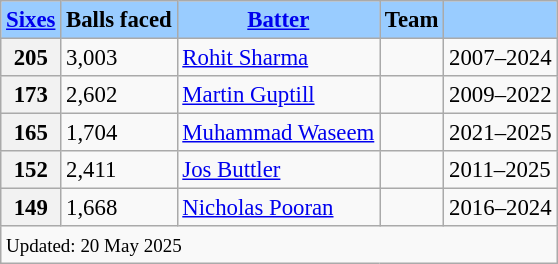<table class="wikitable sortable defaultcenter col3left col4left" style="font-size: 95%">
<tr>
<th scope="col" style="background-color:#9cf;"><a href='#'>Sixes</a></th>
<th scope="col" style="background-color:#9cf;">Balls faced</th>
<th scope="col" style="background-color:#9cf;"><a href='#'>Batter</a></th>
<th scope="col" style="background-color:#9cf;">Team</th>
<th scope="col" style="background-color:#9cf;"></th>
</tr>
<tr>
<th scope="row">205</th>
<td>3,003</td>
<td><a href='#'>Rohit Sharma</a></td>
<td></td>
<td>2007–2024</td>
</tr>
<tr>
<th scope="row">173</th>
<td>2,602</td>
<td><a href='#'>Martin Guptill</a></td>
<td></td>
<td>2009–2022</td>
</tr>
<tr>
<th scope="row">165</th>
<td>1,704</td>
<td><a href='#'>Muhammad Waseem</a></td>
<td></td>
<td>2021–2025</td>
</tr>
<tr>
<th scope="row">152</th>
<td>2,411</td>
<td><a href='#'>Jos Buttler</a></td>
<td></td>
<td>2011–2025</td>
</tr>
<tr>
<th scope="row">149</th>
<td>1,668</td>
<td><a href='#'>Nicholas Pooran</a></td>
<td></td>
<td>2016–2024</td>
</tr>
<tr class="sortbottom">
<td scope="row" colspan=5 style="text-align:left;"><small>Updated: 20 May 2025</small></td>
</tr>
</table>
